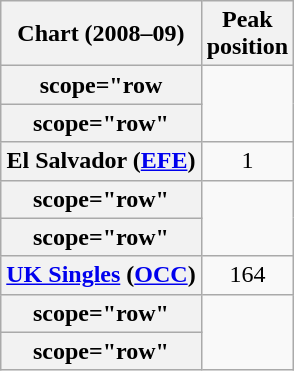<table class="wikitable sortable plainrowheaders">
<tr>
<th align="center">Chart (2008–09)</th>
<th align="center">Peak<br>position</th>
</tr>
<tr>
<th>scope="row </th>
</tr>
<tr>
<th>scope="row" </th>
</tr>
<tr>
<th scope="row">El Salvador (<a href='#'>EFE</a>)</th>
<td style="text-align:center;">1</td>
</tr>
<tr>
<th>scope="row" </th>
</tr>
<tr>
<th>scope="row" </th>
</tr>
<tr>
<th scope="row"><a href='#'>UK Singles</a> (<a href='#'>OCC</a>)</th>
<td style="text-align:center;">164</td>
</tr>
<tr>
<th>scope="row" </th>
</tr>
<tr>
<th>scope="row" </th>
</tr>
</table>
